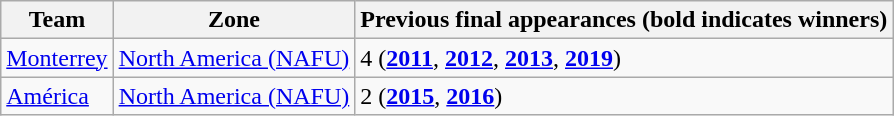<table class="wikitable">
<tr>
<th>Team</th>
<th>Zone</th>
<th>Previous final appearances (bold indicates winners)</th>
</tr>
<tr>
<td> <a href='#'>Monterrey</a></td>
<td><a href='#'>North America (NAFU)</a></td>
<td>4 (<strong><a href='#'>2011</a></strong>, <strong><a href='#'>2012</a></strong>, <strong><a href='#'>2013</a></strong>, <strong><a href='#'>2019</a></strong>)</td>
</tr>
<tr>
<td> <a href='#'>América</a></td>
<td><a href='#'>North America (NAFU)</a></td>
<td>2 (<strong><a href='#'>2015</a></strong>, <strong><a href='#'>2016</a></strong>)</td>
</tr>
</table>
